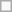<table class="wikitable">
<tr>
<td></td>
</tr>
</table>
